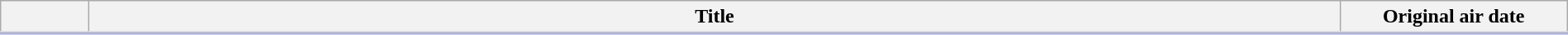<table class="plainrowheaders wikitable" style="width:100%; margin:auto; background:#FFF;">
<tr style="border-bottom: 3px solid #CCF;">
<th style="width:4em;"></th>
<th>Title</th>
<th style="width:11em;">Original air date</th>
</tr>
<tr>
</tr>
</table>
